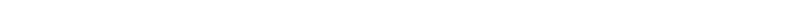<table style="width:66%; text-align:center;">
<tr style="color:white;">
<td style="background:"><strong>6</strong></td>
<td style="background:"><strong>3</strong></td>
<td style="background:"><strong>15</strong></td>
</tr>
</table>
